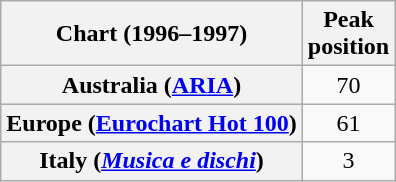<table class="wikitable sortable plainrowheaders" style="text-align:center">
<tr>
<th scope="col">Chart (1996–1997)</th>
<th scope="col">Peak<br>position</th>
</tr>
<tr>
<th scope="row">Australia (<a href='#'>ARIA</a>)</th>
<td>70</td>
</tr>
<tr>
<th scope="row">Europe (<a href='#'>Eurochart Hot 100</a>)</th>
<td>61</td>
</tr>
<tr>
<th scope="row">Italy (<em><a href='#'>Musica e dischi</a></em>)</th>
<td>3</td>
</tr>
</table>
